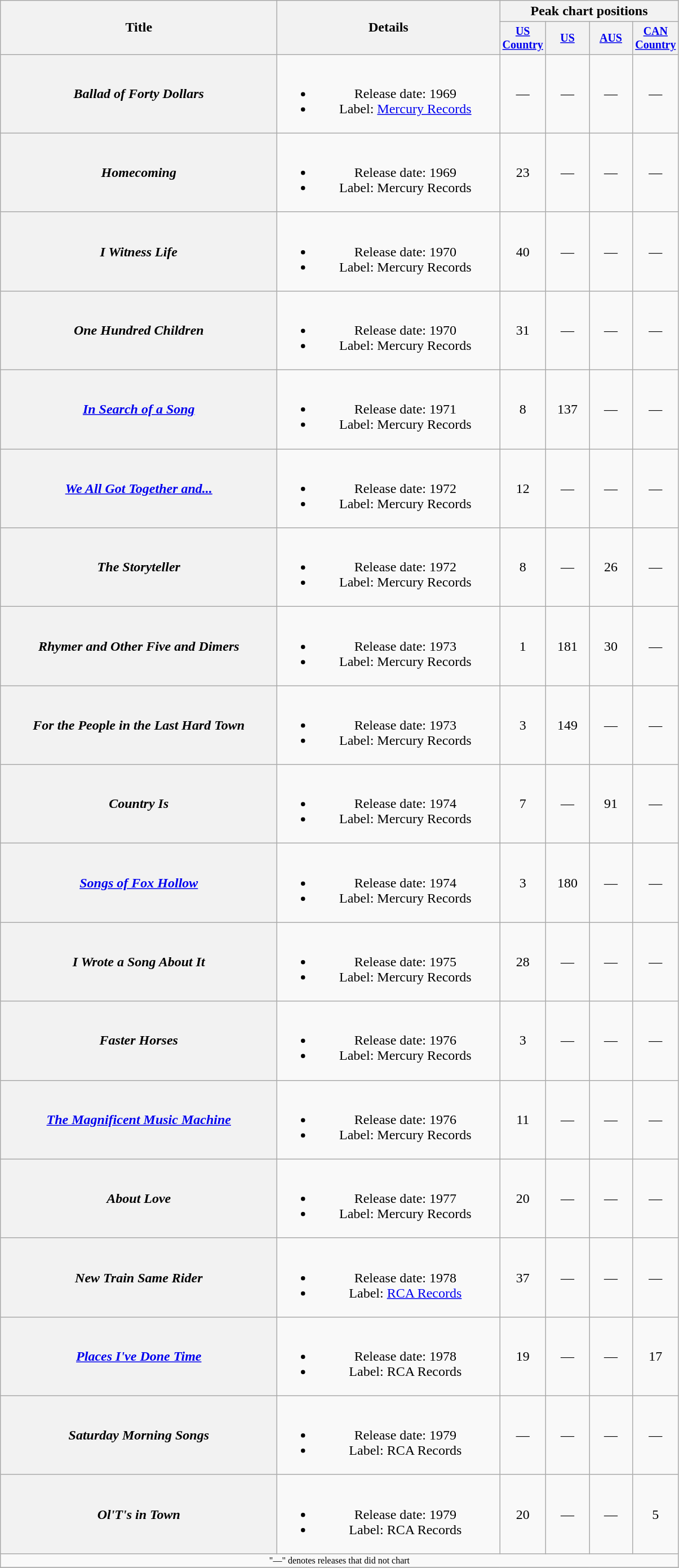<table class="wikitable plainrowheaders" style="text-align:center;">
<tr>
<th rowspan="2" style="width:20em;">Title</th>
<th rowspan="2" style="width:16em;">Details</th>
<th colspan="4">Peak chart positions</th>
</tr>
<tr style="font-size:smaller;">
<th width="45"><a href='#'>US Country</a></th>
<th width="45"><a href='#'>US</a></th>
<th width="45"><a href='#'>AUS</a></th>
<th width="45"><a href='#'>CAN Country</a></th>
</tr>
<tr>
<th scope="row"><em>Ballad of Forty Dollars</em></th>
<td><br><ul><li>Release date: 1969</li><li>Label: <a href='#'>Mercury Records</a></li></ul></td>
<td>—</td>
<td>—</td>
<td>—</td>
<td>—</td>
</tr>
<tr>
<th scope="row"><em>Homecoming</em></th>
<td><br><ul><li>Release date: 1969</li><li>Label: Mercury Records</li></ul></td>
<td>23</td>
<td>—</td>
<td>—</td>
<td>—</td>
</tr>
<tr>
<th scope="row"><em>I Witness Life</em></th>
<td><br><ul><li>Release date: 1970</li><li>Label: Mercury Records</li></ul></td>
<td>40</td>
<td>—</td>
<td>—</td>
<td>—</td>
</tr>
<tr>
<th scope="row"><em>One Hundred Children</em></th>
<td><br><ul><li>Release date: 1970</li><li>Label: Mercury Records</li></ul></td>
<td>31</td>
<td>—</td>
<td>—</td>
<td>—</td>
</tr>
<tr>
<th scope="row"><em><a href='#'>In Search of a Song</a></em></th>
<td><br><ul><li>Release date: 1971</li><li>Label: Mercury Records</li></ul></td>
<td>8</td>
<td>137</td>
<td>—</td>
<td>—</td>
</tr>
<tr>
<th scope="row"><em><a href='#'>We All Got Together and...</a></em></th>
<td><br><ul><li>Release date: 1972</li><li>Label: Mercury Records</li></ul></td>
<td>12</td>
<td>—</td>
<td>—</td>
<td>—</td>
</tr>
<tr>
<th scope="row"><em>The Storyteller</em></th>
<td><br><ul><li>Release date: 1972</li><li>Label: Mercury Records</li></ul></td>
<td>8</td>
<td>—</td>
<td>26</td>
<td>—</td>
</tr>
<tr>
<th scope="row"><em>Rhymer and Other Five and Dimers</em></th>
<td><br><ul><li>Release date: 1973</li><li>Label: Mercury Records</li></ul></td>
<td>1</td>
<td>181</td>
<td>30</td>
<td>—</td>
</tr>
<tr>
<th scope="row"><em>For the People in the Last Hard Town</em></th>
<td><br><ul><li>Release date: 1973</li><li>Label: Mercury Records</li></ul></td>
<td>3</td>
<td>149</td>
<td>—</td>
<td>—</td>
</tr>
<tr>
<th scope="row"><em>Country Is</em></th>
<td><br><ul><li>Release date: 1974</li><li>Label: Mercury Records</li></ul></td>
<td>7</td>
<td>—</td>
<td>91</td>
<td>—</td>
</tr>
<tr>
<th scope="row"><em><a href='#'>Songs of Fox Hollow</a></em></th>
<td><br><ul><li>Release date: 1974</li><li>Label: Mercury Records</li></ul></td>
<td>3</td>
<td>180</td>
<td>—</td>
<td>—</td>
</tr>
<tr>
<th scope="row"><em>I Wrote a Song About It</em></th>
<td><br><ul><li>Release date: 1975</li><li>Label: Mercury Records</li></ul></td>
<td>28</td>
<td>—</td>
<td>—</td>
<td>—</td>
</tr>
<tr>
<th scope="row"><em>Faster Horses</em></th>
<td><br><ul><li>Release date: 1976</li><li>Label: Mercury Records</li></ul></td>
<td>3</td>
<td>—</td>
<td>—</td>
<td>—</td>
</tr>
<tr>
<th scope="row"><em><a href='#'>The Magnificent Music Machine</a></em></th>
<td><br><ul><li>Release date: 1976</li><li>Label: Mercury Records</li></ul></td>
<td>11</td>
<td>—</td>
<td>—</td>
<td>—</td>
</tr>
<tr>
<th scope="row"><em>About Love</em></th>
<td><br><ul><li>Release date: 1977</li><li>Label: Mercury Records</li></ul></td>
<td>20</td>
<td>—</td>
<td>—</td>
<td>—</td>
</tr>
<tr>
<th scope="row"><em>New Train Same Rider</em></th>
<td><br><ul><li>Release date: 1978</li><li>Label: <a href='#'>RCA Records</a></li></ul></td>
<td>37</td>
<td>—</td>
<td>—</td>
<td>—</td>
</tr>
<tr>
<th scope="row"><em><a href='#'>Places I've Done Time</a></em></th>
<td><br><ul><li>Release date: 1978</li><li>Label: RCA Records</li></ul></td>
<td>19</td>
<td>—</td>
<td>—</td>
<td>17</td>
</tr>
<tr>
<th scope="row"><em>Saturday Morning Songs</em></th>
<td><br><ul><li>Release date: 1979</li><li>Label: RCA Records</li></ul></td>
<td>—</td>
<td>—</td>
<td>—</td>
<td>—</td>
</tr>
<tr>
<th scope="row"><em>Ol'T's in Town</em></th>
<td><br><ul><li>Release date: 1979</li><li>Label: RCA Records</li></ul></td>
<td>20</td>
<td>—</td>
<td>—</td>
<td>5</td>
</tr>
<tr>
<td colspan="6" style="font-size: 8pt">"—" denotes releases that did not chart</td>
</tr>
<tr>
</tr>
</table>
